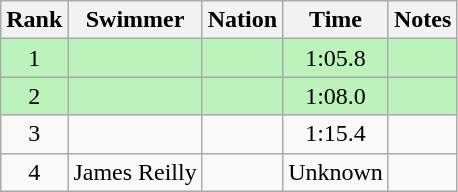<table class="wikitable sortable" style="text-align:center">
<tr>
<th>Rank</th>
<th>Swimmer</th>
<th>Nation</th>
<th>Time</th>
<th>Notes</th>
</tr>
<tr bgcolor=bbf3bb>
<td>1</td>
<td align=left></td>
<td align=left></td>
<td>1:05.8</td>
<td></td>
</tr>
<tr bgcolor=bbf3bb>
<td>2</td>
<td align=left></td>
<td align=left></td>
<td>1:08.0</td>
<td></td>
</tr>
<tr>
<td>3</td>
<td align=left></td>
<td align=left></td>
<td>1:15.4</td>
<td></td>
</tr>
<tr>
<td>4</td>
<td align=left>James Reilly</td>
<td align=left></td>
<td>Unknown</td>
<td></td>
</tr>
</table>
